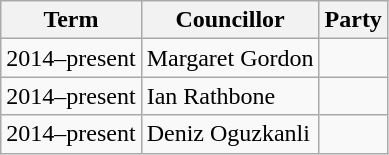<table class="wikitable">
<tr>
<th>Term</th>
<th>Councillor</th>
<th colspan=2>Party</th>
</tr>
<tr>
<td>2014–present</td>
<td>Margaret Gordon</td>
<td></td>
</tr>
<tr>
<td>2014–present</td>
<td>Ian Rathbone</td>
<td></td>
</tr>
<tr>
<td>2014–present</td>
<td>Deniz Oguzkanli</td>
<td></td>
</tr>
</table>
